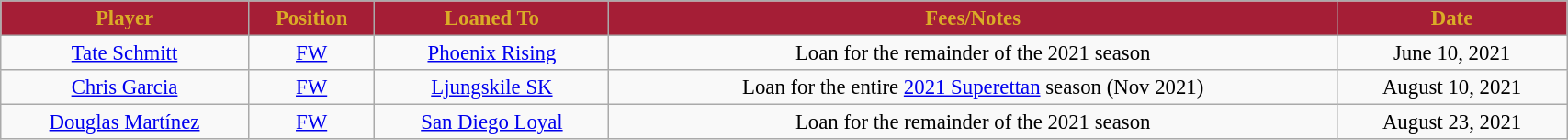<table class="wikitable sortable" style="width:90%; text-align:center; font-size:95%;">
<tr>
<th style="background:#A51E36; color:#DAAC27; text-align:center;"><strong>Player </strong></th>
<th style="background:#A51E36; color:#DAAC27; text-align:center;"><strong>Position </strong></th>
<th style="background:#A51E36; color:#DAAC27; text-align:center;"><strong>Loaned To</strong></th>
<th style="background:#A51E36; color:#DAAC27; text-align:center;"><strong>Fees/Notes </strong></th>
<th style="background:#A51E36; color:#DAAC27; text-align:center;"><strong>Date</strong></th>
</tr>
<tr>
<td> <a href='#'>Tate Schmitt</a></td>
<td style="text-align:center;"><a href='#'>FW</a></td>
<td> <a href='#'>Phoenix Rising</a></td>
<td>Loan for the remainder of the 2021 season</td>
<td>June 10, 2021</td>
</tr>
<tr>
<td> <a href='#'>Chris Garcia</a></td>
<td style="text-align:center;"><a href='#'>FW</a></td>
<td> <a href='#'>Ljungskile SK</a></td>
<td>Loan for the entire <a href='#'>2021 Superettan</a> season (Nov 2021)</td>
<td>August 10, 2021</td>
</tr>
<tr>
<td> <a href='#'>Douglas Martínez</a></td>
<td style="text-align:center;"><a href='#'>FW</a></td>
<td> <a href='#'>San Diego Loyal</a></td>
<td>Loan for the remainder of the 2021 season</td>
<td>August 23, 2021</td>
</tr>
</table>
